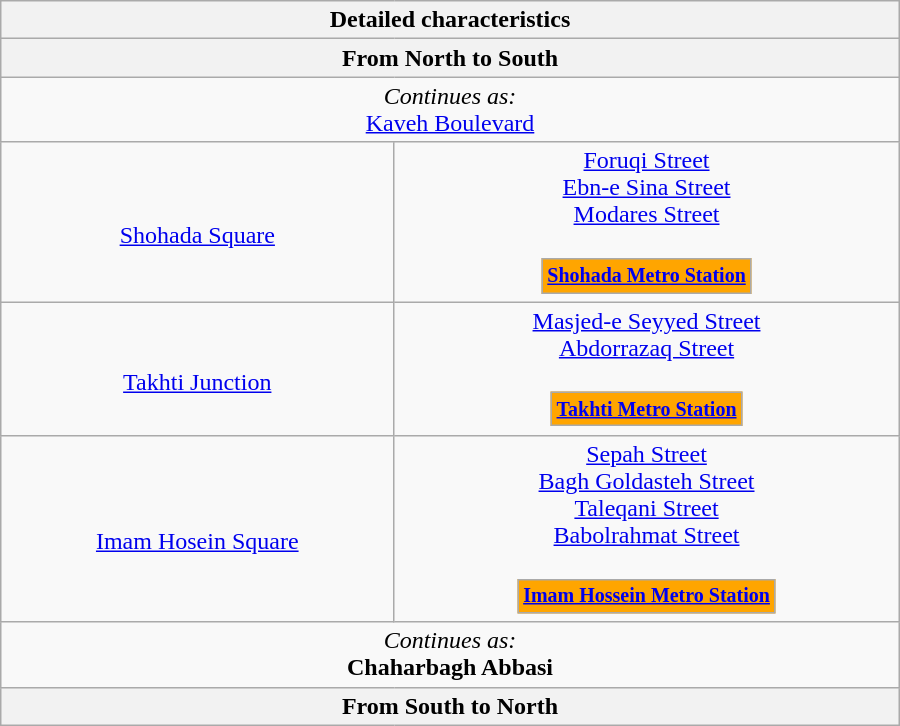<table class="wikitable collapsible collapsed" style="text-align:center" width="600px">
<tr>
<th colspan=3>Detailed characteristics</th>
</tr>
<tr>
<th text-align="center" colspan="3"> From North to South </th>
</tr>
<tr>
<td colspan="7" align="center"><em>Continues as:</em><br> <a href='#'>Kaveh Boulevard</a></td>
</tr>
<tr align="center">
<td><br><a href='#'>Shohada Square</a></td>
<td> <a href='#'>Foruqi Street</a><br> <a href='#'>Ebn-e Sina Street</a><br> <a href='#'>Modares Street</a><br><br><table border=0>
<tr size=40>
<td bgcolor="#FF A5 00" style="font-size: 10pt; color: "black"" align=center> <strong><a href='#'><span>Shohada Metro Station</span></a></strong></td>
</tr>
</table>
</td>
</tr>
<tr align="center">
<td><br><a href='#'>Takhti Junction</a></td>
<td> <a href='#'>Masjed-e Seyyed Street</a><br> <a href='#'>Abdorrazaq Street</a><br><br><table border=0>
<tr size=40>
<td bgcolor="#FF A5 00" style="font-size: 10pt; color: "black"" align=center>  <strong><a href='#'><span>Takhti Metro Station</span></a></strong></td>
</tr>
</table>
</td>
</tr>
<tr align="center">
<td><br><a href='#'>Imam Hosein Square</a></td>
<td> <a href='#'>Sepah Street</a><br> <a href='#'>Bagh Goldasteh Street</a><br> <a href='#'>Taleqani Street</a><br> <a href='#'>Babolrahmat Street</a><br><br><table border=0>
<tr size=40>
<td bgcolor="#FF A5 00" style="font-size: 10pt; color: "black"" align=center>  <strong><a href='#'><span>Imam Hossein Metro Station</span></a></strong></td>
</tr>
</table>
</td>
</tr>
<tr>
<td colspan="7" align="center"><em>Continues as:</em><br> <strong>Chaharbagh Abbasi</strong></td>
</tr>
<tr>
<th text-align="center" colspan="3"> From South to North </th>
</tr>
</table>
